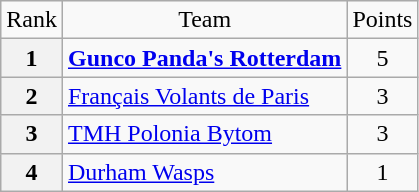<table class="wikitable" style="text-align: center;">
<tr>
<td>Rank</td>
<td>Team</td>
<td>Points</td>
</tr>
<tr>
<th>1</th>
<td style="text-align: left;"> <strong><a href='#'>Gunco Panda's Rotterdam</a></strong></td>
<td>5</td>
</tr>
<tr>
<th>2</th>
<td style="text-align: left;"> <a href='#'>Français Volants de Paris</a></td>
<td>3</td>
</tr>
<tr>
<th>3</th>
<td style="text-align: left;"> <a href='#'>TMH Polonia Bytom</a></td>
<td>3</td>
</tr>
<tr>
<th>4</th>
<td style="text-align: left;"> <a href='#'>Durham Wasps</a></td>
<td>1</td>
</tr>
</table>
